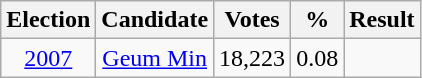<table class="wikitable" style="text-align:center">
<tr>
<th>Election</th>
<th>Candidate</th>
<th>Votes</th>
<th>%</th>
<th>Result</th>
</tr>
<tr>
<td><a href='#'>2007</a></td>
<td><a href='#'>Geum Min</a></td>
<td>18,223</td>
<td>0.08</td>
<td></td>
</tr>
</table>
